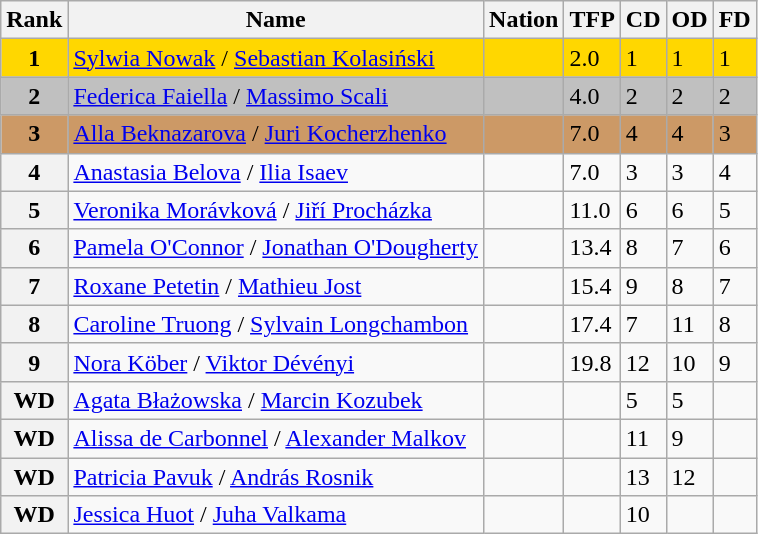<table class="wikitable">
<tr>
<th>Rank</th>
<th>Name</th>
<th>Nation</th>
<th>TFP</th>
<th>CD</th>
<th>OD</th>
<th>FD</th>
</tr>
<tr bgcolor="gold">
<td align="center"><strong>1</strong></td>
<td><a href='#'>Sylwia Nowak</a> / <a href='#'>Sebastian Kolasiński</a></td>
<td></td>
<td>2.0</td>
<td>1</td>
<td>1</td>
<td>1</td>
</tr>
<tr bgcolor="silver">
<td align="center"><strong>2</strong></td>
<td><a href='#'>Federica Faiella</a> / <a href='#'>Massimo Scali</a></td>
<td></td>
<td>4.0</td>
<td>2</td>
<td>2</td>
<td>2</td>
</tr>
<tr bgcolor="cc9966">
<td align="center"><strong>3</strong></td>
<td><a href='#'>Alla Beknazarova</a> / <a href='#'>Juri Kocherzhenko</a></td>
<td></td>
<td>7.0</td>
<td>4</td>
<td>4</td>
<td>3</td>
</tr>
<tr>
<th>4</th>
<td><a href='#'>Anastasia Belova</a> / <a href='#'>Ilia Isaev</a></td>
<td></td>
<td>7.0</td>
<td>3</td>
<td>3</td>
<td>4</td>
</tr>
<tr>
<th>5</th>
<td><a href='#'>Veronika Morávková</a> / <a href='#'>Jiří Procházka</a></td>
<td></td>
<td>11.0</td>
<td>6</td>
<td>6</td>
<td>5</td>
</tr>
<tr>
<th>6</th>
<td><a href='#'>Pamela O'Connor</a> / <a href='#'>Jonathan O'Dougherty</a></td>
<td></td>
<td>13.4</td>
<td>8</td>
<td>7</td>
<td>6</td>
</tr>
<tr>
<th>7</th>
<td><a href='#'>Roxane Petetin</a> / <a href='#'>Mathieu Jost</a></td>
<td></td>
<td>15.4</td>
<td>9</td>
<td>8</td>
<td>7</td>
</tr>
<tr>
<th>8</th>
<td><a href='#'>Caroline Truong</a> / <a href='#'>Sylvain Longchambon</a></td>
<td></td>
<td>17.4</td>
<td>7</td>
<td>11</td>
<td>8</td>
</tr>
<tr>
<th>9</th>
<td><a href='#'>Nora Köber</a> / <a href='#'>Viktor Dévényi</a></td>
<td></td>
<td>19.8</td>
<td>12</td>
<td>10</td>
<td>9</td>
</tr>
<tr>
<th>WD</th>
<td><a href='#'>Agata Błażowska</a> / <a href='#'>Marcin Kozubek</a></td>
<td></td>
<td></td>
<td>5</td>
<td>5</td>
<td></td>
</tr>
<tr>
<th>WD</th>
<td><a href='#'>Alissa de Carbonnel</a> / <a href='#'>Alexander Malkov</a></td>
<td></td>
<td></td>
<td>11</td>
<td>9</td>
<td></td>
</tr>
<tr>
<th>WD</th>
<td><a href='#'>Patricia Pavuk</a> / <a href='#'>András Rosnik</a></td>
<td></td>
<td></td>
<td>13</td>
<td>12</td>
<td></td>
</tr>
<tr>
<th>WD</th>
<td><a href='#'>Jessica Huot</a> / <a href='#'>Juha Valkama</a></td>
<td></td>
<td></td>
<td>10</td>
<td></td>
<td></td>
</tr>
</table>
